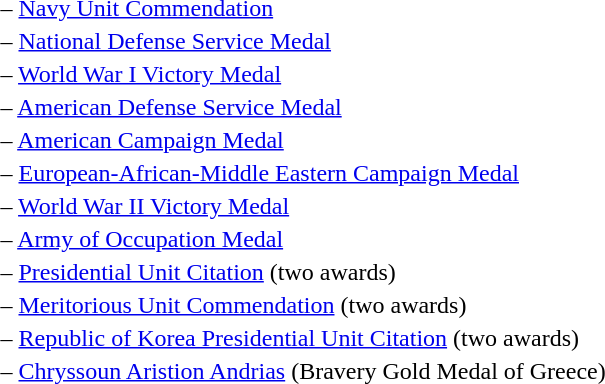<table>
<tr>
<td> – <a href='#'>Navy Unit Commendation</a></td>
</tr>
<tr>
<td> – <a href='#'>National Defense Service Medal</a></td>
</tr>
<tr>
<td> – <a href='#'>World War I Victory Medal</a></td>
</tr>
<tr>
<td> – <a href='#'>American Defense Service Medal</a></td>
</tr>
<tr>
<td> – <a href='#'>American Campaign Medal</a></td>
</tr>
<tr>
<td> – <a href='#'>European-African-Middle Eastern Campaign Medal</a></td>
</tr>
<tr>
<td> – <a href='#'>World War II Victory Medal</a></td>
</tr>
<tr>
<td> – <a href='#'>Army of Occupation Medal</a></td>
</tr>
<tr>
<td> – <a href='#'>Presidential Unit Citation</a> (two awards)</td>
</tr>
<tr>
<td> – <a href='#'>Meritorious Unit Commendation</a> (two awards)</td>
</tr>
<tr>
<td> – <a href='#'>Republic of Korea Presidential Unit Citation</a> (two awards)</td>
</tr>
<tr>
<td> – <a href='#'>Chryssoun Aristion Andrias</a> (Bravery Gold Medal of Greece)</td>
</tr>
</table>
